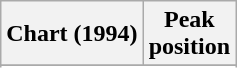<table class="wikitable sortable">
<tr>
<th>Chart (1994)</th>
<th>Peak<br>position</th>
</tr>
<tr>
</tr>
<tr>
</tr>
</table>
